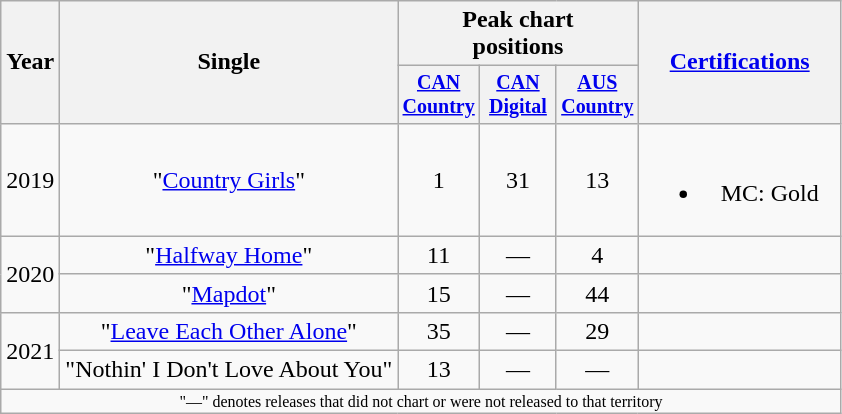<table class="wikitable" style="text-align:center;">
<tr>
<th rowspan="2">Year</th>
<th rowspan="2">Single</th>
<th colspan="3">Peak chart<br>positions</th>
<th rowspan="2" style="width:8em;"><a href='#'>Certifications</a></th>
</tr>
<tr style="font-size:smaller;">
<th width="45"><a href='#'>CAN Country</a><br></th>
<th width="45"><a href='#'>CAN Digital</a><br></th>
<th width="45"><a href='#'>AUS Country</a><br></th>
</tr>
<tr>
<td>2019</td>
<td>"<a href='#'>Country Girls</a>"</td>
<td>1</td>
<td>31</td>
<td>13</td>
<td><br><ul><li>MC: Gold</li></ul></td>
</tr>
<tr>
<td rowspan="2">2020</td>
<td>"<a href='#'>Halfway Home</a>"</td>
<td>11</td>
<td>—</td>
<td>4</td>
<td></td>
</tr>
<tr>
<td>"<a href='#'>Mapdot</a>"</td>
<td>15</td>
<td>—</td>
<td>44</td>
<td></td>
</tr>
<tr>
<td rowspan="2">2021</td>
<td>"<a href='#'>Leave Each Other Alone</a>"</td>
<td>35</td>
<td>—</td>
<td>29</td>
<td></td>
</tr>
<tr>
<td>"Nothin' I Don't Love About You"</td>
<td>13</td>
<td>—</td>
<td>—</td>
<td></td>
</tr>
<tr>
<td colspan="8" style="font-size:8pt">"—" denotes releases that did not chart or were not released to that territory</td>
</tr>
</table>
